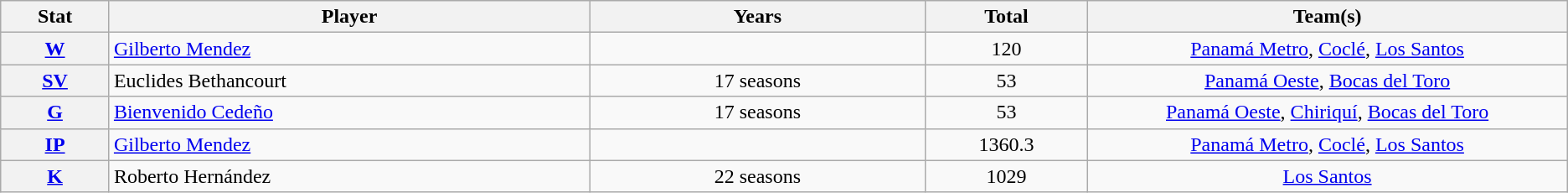<table class="wikitable" style="text-align:center;">
<tr>
<th scope="col" width="2%">Stat</th>
<th scope="col" width="10%">Player</th>
<th scope="col" width="7%">Years</th>
<th scope="col" width="3%">Total</th>
<th scope="col" width="10%">Team(s)</th>
</tr>
<tr>
<th scope="row" style="text-align:center;"><a href='#'>W</a></th>
<td style="text-align:left;"> <a href='#'>Gilberto Mendez</a></td>
<td></td>
<td>120</td>
<td><a href='#'>Panamá Metro</a>, <a href='#'>Coclé</a>, <a href='#'>Los Santos</a></td>
</tr>
<tr>
<th scope="row" style="text-align:center;"><a href='#'>SV</a></th>
<td style="text-align:left;"> Euclides Bethancourt</td>
<td>17 seasons<br></td>
<td>53</td>
<td><a href='#'>Panamá Oeste</a>, <a href='#'>Bocas del Toro</a></td>
</tr>
<tr>
<th scope="row" style="text-align:center;"><a href='#'>G</a></th>
<td style="text-align:left;"> <a href='#'>Bienvenido Cedeño</a></td>
<td>17 seasons<br></td>
<td>53</td>
<td><a href='#'>Panamá Oeste</a>, <a href='#'>Chiriquí</a>, <a href='#'>Bocas del Toro</a></td>
</tr>
<tr>
<th scope="row" style="text-align:center;"><a href='#'>IP</a></th>
<td style="text-align:left;"> <a href='#'>Gilberto Mendez</a></td>
<td></td>
<td>1360.3</td>
<td><a href='#'>Panamá Metro</a>, <a href='#'>Coclé</a>, <a href='#'>Los Santos</a></td>
</tr>
<tr>
<th scope="row" style="text-align:center;"><a href='#'>K</a></th>
<td style="text-align:left;"> Roberto Hernández</td>
<td>22 seasons<br></td>
<td>1029</td>
<td><a href='#'>Los Santos</a></td>
</tr>
</table>
